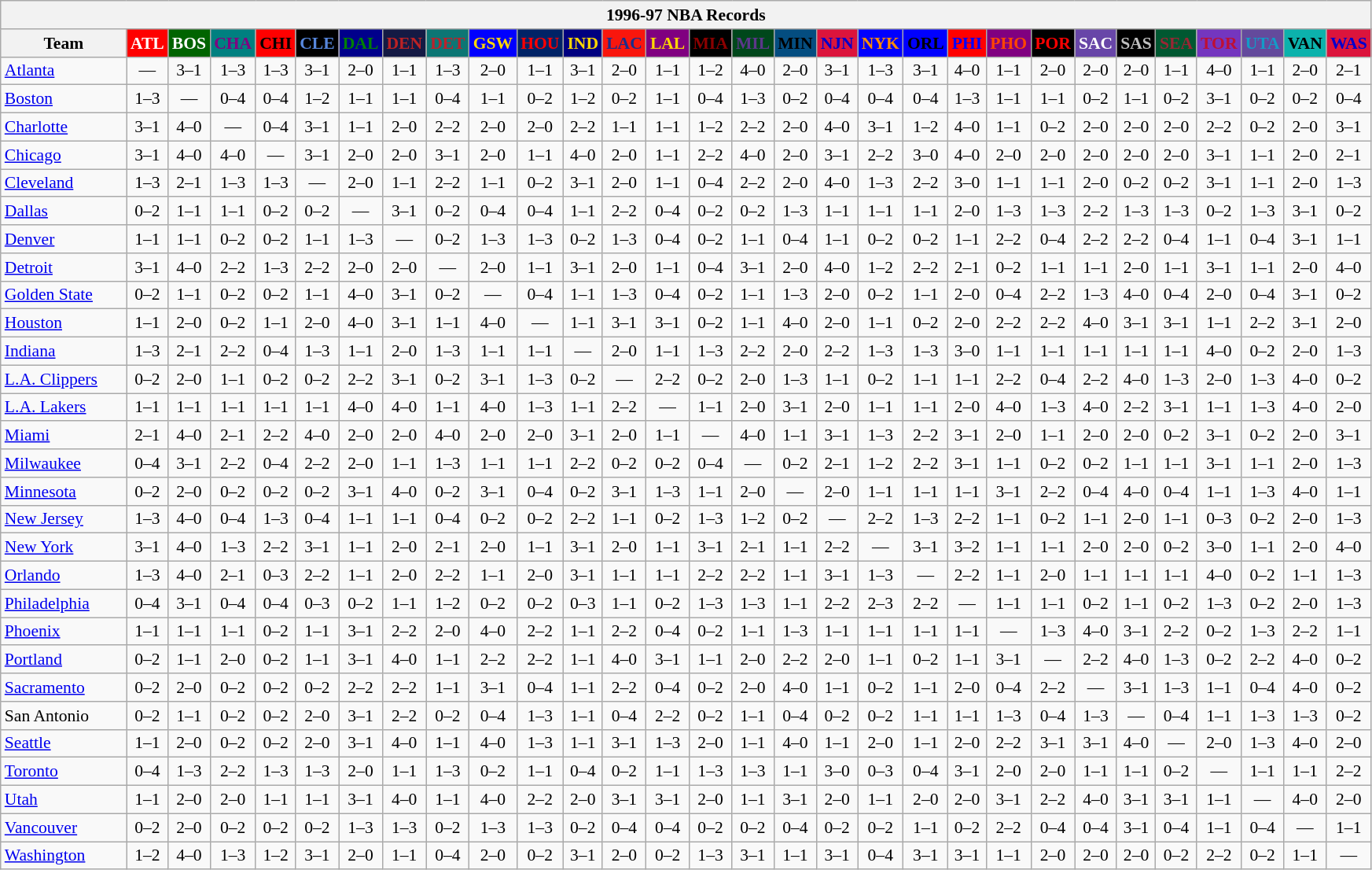<table class="wikitable" style="font-size:90%; text-align:center;">
<tr>
<th colspan=30>1996-97 NBA Records</th>
</tr>
<tr>
<th width=100>Team</th>
<th style="background:#FF0000;color:#FFFFFF;width=35">ATL</th>
<th style="background:#006400;color:#FFFFFF;width=35">BOS</th>
<th style="background:#008080;color:#800080;width=35">CHA</th>
<th style="background:#FF0000;color:#000000;width=35">CHI</th>
<th style="background:#000000;color:#5787DC;width=35">CLE</th>
<th style="background:#00008B;color:#008000;width=35">DAL</th>
<th style="background:#141A44;color:#BC2224;width=35">DEN</th>
<th style="background:#0C7674;color:#BB222C;width=35">DET</th>
<th style="background:#0000FF;color:#FFD700;width=35">GSW</th>
<th style="background:#002366;color:#FF0000;width=35">HOU</th>
<th style="background:#000080;color:#FFD700;width=35">IND</th>
<th style="background:#F9160D;color:#1A2E8B;width=35">LAC</th>
<th style="background:#800080;color:#FFD700;width=35">LAL</th>
<th style="background:#000000;color:#8B0000;width=35">MIA</th>
<th style="background:#00471B;color:#5C378A;width=35">MIL</th>
<th style="background:#044D80;color:#000000;width=35">MIN</th>
<th style="background:#DC143C;color:#0000CD;width=35">NJN</th>
<th style="background:#0000FF;color:#FF8C00;width=35">NYK</th>
<th style="background:#0000FF;color:#000000;width=35">ORL</th>
<th style="background:#FF0000;color:#0000FF;width=35">PHI</th>
<th style="background:#800080;color:#FF4500;width=35">PHO</th>
<th style="background:#000000;color:#FF0000;width=35">POR</th>
<th style="background:#6846A8;color:#FFFFFF;width=35">SAC</th>
<th style="background:#000000;color:#C0C0C0;width=35">SAS</th>
<th style="background:#005831;color:#992634;width=35">SEA</th>
<th style="background:#7436BF;color:#BE0F34;width=35">TOR</th>
<th style="background:#644A9C;color:#149BC7;width=35">UTA</th>
<th style="background:#0CB2AC;color:#000000;width=35">VAN</th>
<th style="background:#DC143C;color:#0000CD;width=35">WAS</th>
</tr>
<tr>
<td style="text-align:left;"><a href='#'>Atlanta</a></td>
<td>—</td>
<td>3–1</td>
<td>1–3</td>
<td>1–3</td>
<td>3–1</td>
<td>2–0</td>
<td>1–1</td>
<td>1–3</td>
<td>2–0</td>
<td>1–1</td>
<td>3–1</td>
<td>2–0</td>
<td>1–1</td>
<td>1–2</td>
<td>4–0</td>
<td>2–0</td>
<td>3–1</td>
<td>1–3</td>
<td>3–1</td>
<td>4–0</td>
<td>1–1</td>
<td>2–0</td>
<td>2–0</td>
<td>2–0</td>
<td>1–1</td>
<td>4–0</td>
<td>1–1</td>
<td>2–0</td>
<td>2–1</td>
</tr>
<tr>
<td style="text-align:left;"><a href='#'>Boston</a></td>
<td>1–3</td>
<td>—</td>
<td>0–4</td>
<td>0–4</td>
<td>1–2</td>
<td>1–1</td>
<td>1–1</td>
<td>0–4</td>
<td>1–1</td>
<td>0–2</td>
<td>1–2</td>
<td>0–2</td>
<td>1–1</td>
<td>0–4</td>
<td>1–3</td>
<td>0–2</td>
<td>0–4</td>
<td>0–4</td>
<td>0–4</td>
<td>1–3</td>
<td>1–1</td>
<td>1–1</td>
<td>0–2</td>
<td>1–1</td>
<td>0–2</td>
<td>3–1</td>
<td>0–2</td>
<td>0–2</td>
<td>0–4</td>
</tr>
<tr>
<td style="text-align:left;"><a href='#'>Charlotte</a></td>
<td>3–1</td>
<td>4–0</td>
<td>—</td>
<td>0–4</td>
<td>3–1</td>
<td>1–1</td>
<td>2–0</td>
<td>2–2</td>
<td>2–0</td>
<td>2–0</td>
<td>2–2</td>
<td>1–1</td>
<td>1–1</td>
<td>1–2</td>
<td>2–2</td>
<td>2–0</td>
<td>4–0</td>
<td>3–1</td>
<td>1–2</td>
<td>4–0</td>
<td>1–1</td>
<td>0–2</td>
<td>2–0</td>
<td>2–0</td>
<td>2–0</td>
<td>2–2</td>
<td>0–2</td>
<td>2–0</td>
<td>3–1</td>
</tr>
<tr>
<td style="text-align:left;"><a href='#'>Chicago</a></td>
<td>3–1</td>
<td>4–0</td>
<td>4–0</td>
<td>—</td>
<td>3–1</td>
<td>2–0</td>
<td>2–0</td>
<td>3–1</td>
<td>2–0</td>
<td>1–1</td>
<td>4–0</td>
<td>2–0</td>
<td>1–1</td>
<td>2–2</td>
<td>4–0</td>
<td>2–0</td>
<td>3–1</td>
<td>2–2</td>
<td>3–0</td>
<td>4–0</td>
<td>2–0</td>
<td>2–0</td>
<td>2–0</td>
<td>2–0</td>
<td>2–0</td>
<td>3–1</td>
<td>1–1</td>
<td>2–0</td>
<td>2–1</td>
</tr>
<tr>
<td style="text-align:left;"><a href='#'>Cleveland</a></td>
<td>1–3</td>
<td>2–1</td>
<td>1–3</td>
<td>1–3</td>
<td>—</td>
<td>2–0</td>
<td>1–1</td>
<td>2–2</td>
<td>1–1</td>
<td>0–2</td>
<td>3–1</td>
<td>2–0</td>
<td>1–1</td>
<td>0–4</td>
<td>2–2</td>
<td>2–0</td>
<td>4–0</td>
<td>1–3</td>
<td>2–2</td>
<td>3–0</td>
<td>1–1</td>
<td>1–1</td>
<td>2–0</td>
<td>0–2</td>
<td>0–2</td>
<td>3–1</td>
<td>1–1</td>
<td>2–0</td>
<td>1–3</td>
</tr>
<tr>
<td style="text-align:left;"><a href='#'>Dallas</a></td>
<td>0–2</td>
<td>1–1</td>
<td>1–1</td>
<td>0–2</td>
<td>0–2</td>
<td>—</td>
<td>3–1</td>
<td>0–2</td>
<td>0–4</td>
<td>0–4</td>
<td>1–1</td>
<td>2–2</td>
<td>0–4</td>
<td>0–2</td>
<td>0–2</td>
<td>1–3</td>
<td>1–1</td>
<td>1–1</td>
<td>1–1</td>
<td>2–0</td>
<td>1–3</td>
<td>1–3</td>
<td>2–2</td>
<td>1–3</td>
<td>1–3</td>
<td>0–2</td>
<td>1–3</td>
<td>3–1</td>
<td>0–2</td>
</tr>
<tr>
<td style="text-align:left;"><a href='#'>Denver</a></td>
<td>1–1</td>
<td>1–1</td>
<td>0–2</td>
<td>0–2</td>
<td>1–1</td>
<td>1–3</td>
<td>—</td>
<td>0–2</td>
<td>1–3</td>
<td>1–3</td>
<td>0–2</td>
<td>1–3</td>
<td>0–4</td>
<td>0–2</td>
<td>1–1</td>
<td>0–4</td>
<td>1–1</td>
<td>0–2</td>
<td>0–2</td>
<td>1–1</td>
<td>2–2</td>
<td>0–4</td>
<td>2–2</td>
<td>2–2</td>
<td>0–4</td>
<td>1–1</td>
<td>0–4</td>
<td>3–1</td>
<td>1–1</td>
</tr>
<tr>
<td style="text-align:left;"><a href='#'>Detroit</a></td>
<td>3–1</td>
<td>4–0</td>
<td>2–2</td>
<td>1–3</td>
<td>2–2</td>
<td>2–0</td>
<td>2–0</td>
<td>—</td>
<td>2–0</td>
<td>1–1</td>
<td>3–1</td>
<td>2–0</td>
<td>1–1</td>
<td>0–4</td>
<td>3–1</td>
<td>2–0</td>
<td>4–0</td>
<td>1–2</td>
<td>2–2</td>
<td>2–1</td>
<td>0–2</td>
<td>1–1</td>
<td>1–1</td>
<td>2–0</td>
<td>1–1</td>
<td>3–1</td>
<td>1–1</td>
<td>2–0</td>
<td>4–0</td>
</tr>
<tr>
<td style="text-align:left;"><a href='#'>Golden State</a></td>
<td>0–2</td>
<td>1–1</td>
<td>0–2</td>
<td>0–2</td>
<td>1–1</td>
<td>4–0</td>
<td>3–1</td>
<td>0–2</td>
<td>—</td>
<td>0–4</td>
<td>1–1</td>
<td>1–3</td>
<td>0–4</td>
<td>0–2</td>
<td>1–1</td>
<td>1–3</td>
<td>2–0</td>
<td>0–2</td>
<td>1–1</td>
<td>2–0</td>
<td>0–4</td>
<td>2–2</td>
<td>1–3</td>
<td>4–0</td>
<td>0–4</td>
<td>2–0</td>
<td>0–4</td>
<td>3–1</td>
<td>0–2</td>
</tr>
<tr>
<td style="text-align:left;"><a href='#'>Houston</a></td>
<td>1–1</td>
<td>2–0</td>
<td>0–2</td>
<td>1–1</td>
<td>2–0</td>
<td>4–0</td>
<td>3–1</td>
<td>1–1</td>
<td>4–0</td>
<td>—</td>
<td>1–1</td>
<td>3–1</td>
<td>3–1</td>
<td>0–2</td>
<td>1–1</td>
<td>4–0</td>
<td>2–0</td>
<td>1–1</td>
<td>0–2</td>
<td>2–0</td>
<td>2–2</td>
<td>2–2</td>
<td>4–0</td>
<td>3–1</td>
<td>3–1</td>
<td>1–1</td>
<td>2–2</td>
<td>3–1</td>
<td>2–0</td>
</tr>
<tr>
<td style="text-align:left;"><a href='#'>Indiana</a></td>
<td>1–3</td>
<td>2–1</td>
<td>2–2</td>
<td>0–4</td>
<td>1–3</td>
<td>1–1</td>
<td>2–0</td>
<td>1–3</td>
<td>1–1</td>
<td>1–1</td>
<td>—</td>
<td>2–0</td>
<td>1–1</td>
<td>1–3</td>
<td>2–2</td>
<td>2–0</td>
<td>2–2</td>
<td>1–3</td>
<td>1–3</td>
<td>3–0</td>
<td>1–1</td>
<td>1–1</td>
<td>1–1</td>
<td>1–1</td>
<td>1–1</td>
<td>4–0</td>
<td>0–2</td>
<td>2–0</td>
<td>1–3</td>
</tr>
<tr>
<td style="text-align:left;"><a href='#'>L.A. Clippers</a></td>
<td>0–2</td>
<td>2–0</td>
<td>1–1</td>
<td>0–2</td>
<td>0–2</td>
<td>2–2</td>
<td>3–1</td>
<td>0–2</td>
<td>3–1</td>
<td>1–3</td>
<td>0–2</td>
<td>—</td>
<td>2–2</td>
<td>0–2</td>
<td>2–0</td>
<td>1–3</td>
<td>1–1</td>
<td>0–2</td>
<td>1–1</td>
<td>1–1</td>
<td>2–2</td>
<td>0–4</td>
<td>2–2</td>
<td>4–0</td>
<td>1–3</td>
<td>2–0</td>
<td>1–3</td>
<td>4–0</td>
<td>0–2</td>
</tr>
<tr>
<td style="text-align:left;"><a href='#'>L.A. Lakers</a></td>
<td>1–1</td>
<td>1–1</td>
<td>1–1</td>
<td>1–1</td>
<td>1–1</td>
<td>4–0</td>
<td>4–0</td>
<td>1–1</td>
<td>4–0</td>
<td>1–3</td>
<td>1–1</td>
<td>2–2</td>
<td>—</td>
<td>1–1</td>
<td>2–0</td>
<td>3–1</td>
<td>2–0</td>
<td>1–1</td>
<td>1–1</td>
<td>2–0</td>
<td>4–0</td>
<td>1–3</td>
<td>4–0</td>
<td>2–2</td>
<td>3–1</td>
<td>1–1</td>
<td>1–3</td>
<td>4–0</td>
<td>2–0</td>
</tr>
<tr>
<td style="text-align:left;"><a href='#'>Miami</a></td>
<td>2–1</td>
<td>4–0</td>
<td>2–1</td>
<td>2–2</td>
<td>4–0</td>
<td>2–0</td>
<td>2–0</td>
<td>4–0</td>
<td>2–0</td>
<td>2–0</td>
<td>3–1</td>
<td>2–0</td>
<td>1–1</td>
<td>—</td>
<td>4–0</td>
<td>1–1</td>
<td>3–1</td>
<td>1–3</td>
<td>2–2</td>
<td>3–1</td>
<td>2–0</td>
<td>1–1</td>
<td>2–0</td>
<td>2–0</td>
<td>0–2</td>
<td>3–1</td>
<td>0–2</td>
<td>2–0</td>
<td>3–1</td>
</tr>
<tr>
<td style="text-align:left;"><a href='#'>Milwaukee</a></td>
<td>0–4</td>
<td>3–1</td>
<td>2–2</td>
<td>0–4</td>
<td>2–2</td>
<td>2–0</td>
<td>1–1</td>
<td>1–3</td>
<td>1–1</td>
<td>1–1</td>
<td>2–2</td>
<td>0–2</td>
<td>0–2</td>
<td>0–4</td>
<td>—</td>
<td>0–2</td>
<td>2–1</td>
<td>1–2</td>
<td>2–2</td>
<td>3–1</td>
<td>1–1</td>
<td>0–2</td>
<td>0–2</td>
<td>1–1</td>
<td>1–1</td>
<td>3–1</td>
<td>1–1</td>
<td>2–0</td>
<td>1–3</td>
</tr>
<tr>
<td style="text-align:left;"><a href='#'>Minnesota</a></td>
<td>0–2</td>
<td>2–0</td>
<td>0–2</td>
<td>0–2</td>
<td>0–2</td>
<td>3–1</td>
<td>4–0</td>
<td>0–2</td>
<td>3–1</td>
<td>0–4</td>
<td>0–2</td>
<td>3–1</td>
<td>1–3</td>
<td>1–1</td>
<td>2–0</td>
<td>—</td>
<td>2–0</td>
<td>1–1</td>
<td>1–1</td>
<td>1–1</td>
<td>3–1</td>
<td>2–2</td>
<td>0–4</td>
<td>4–0</td>
<td>0–4</td>
<td>1–1</td>
<td>1–3</td>
<td>4–0</td>
<td>1–1</td>
</tr>
<tr>
<td style="text-align:left;"><a href='#'>New Jersey</a></td>
<td>1–3</td>
<td>4–0</td>
<td>0–4</td>
<td>1–3</td>
<td>0–4</td>
<td>1–1</td>
<td>1–1</td>
<td>0–4</td>
<td>0–2</td>
<td>0–2</td>
<td>2–2</td>
<td>1–1</td>
<td>0–2</td>
<td>1–3</td>
<td>1–2</td>
<td>0–2</td>
<td>—</td>
<td>2–2</td>
<td>1–3</td>
<td>2–2</td>
<td>1–1</td>
<td>0–2</td>
<td>1–1</td>
<td>2–0</td>
<td>1–1</td>
<td>0–3</td>
<td>0–2</td>
<td>2–0</td>
<td>1–3</td>
</tr>
<tr>
<td style="text-align:left;"><a href='#'>New York</a></td>
<td>3–1</td>
<td>4–0</td>
<td>1–3</td>
<td>2–2</td>
<td>3–1</td>
<td>1–1</td>
<td>2–0</td>
<td>2–1</td>
<td>2–0</td>
<td>1–1</td>
<td>3–1</td>
<td>2–0</td>
<td>1–1</td>
<td>3–1</td>
<td>2–1</td>
<td>1–1</td>
<td>2–2</td>
<td>—</td>
<td>3–1</td>
<td>3–2</td>
<td>1–1</td>
<td>1–1</td>
<td>2–0</td>
<td>2–0</td>
<td>0–2</td>
<td>3–0</td>
<td>1–1</td>
<td>2–0</td>
<td>4–0</td>
</tr>
<tr>
<td style="text-align:left;"><a href='#'>Orlando</a></td>
<td>1–3</td>
<td>4–0</td>
<td>2–1</td>
<td>0–3</td>
<td>2–2</td>
<td>1–1</td>
<td>2–0</td>
<td>2–2</td>
<td>1–1</td>
<td>2–0</td>
<td>3–1</td>
<td>1–1</td>
<td>1–1</td>
<td>2–2</td>
<td>2–2</td>
<td>1–1</td>
<td>3–1</td>
<td>1–3</td>
<td>—</td>
<td>2–2</td>
<td>1–1</td>
<td>2–0</td>
<td>1–1</td>
<td>1–1</td>
<td>1–1</td>
<td>4–0</td>
<td>0–2</td>
<td>1–1</td>
<td>1–3</td>
</tr>
<tr>
<td style="text-align:left;"><a href='#'>Philadelphia</a></td>
<td>0–4</td>
<td>3–1</td>
<td>0–4</td>
<td>0–4</td>
<td>0–3</td>
<td>0–2</td>
<td>1–1</td>
<td>1–2</td>
<td>0–2</td>
<td>0–2</td>
<td>0–3</td>
<td>1–1</td>
<td>0–2</td>
<td>1–3</td>
<td>1–3</td>
<td>1–1</td>
<td>2–2</td>
<td>2–3</td>
<td>2–2</td>
<td>—</td>
<td>1–1</td>
<td>1–1</td>
<td>0–2</td>
<td>1–1</td>
<td>0–2</td>
<td>1–3</td>
<td>0–2</td>
<td>2–0</td>
<td>1–3</td>
</tr>
<tr>
<td style="text-align:left;"><a href='#'>Phoenix</a></td>
<td>1–1</td>
<td>1–1</td>
<td>1–1</td>
<td>0–2</td>
<td>1–1</td>
<td>3–1</td>
<td>2–2</td>
<td>2–0</td>
<td>4–0</td>
<td>2–2</td>
<td>1–1</td>
<td>2–2</td>
<td>0–4</td>
<td>0–2</td>
<td>1–1</td>
<td>1–3</td>
<td>1–1</td>
<td>1–1</td>
<td>1–1</td>
<td>1–1</td>
<td>—</td>
<td>1–3</td>
<td>4–0</td>
<td>3–1</td>
<td>2–2</td>
<td>0–2</td>
<td>1–3</td>
<td>2–2</td>
<td>1–1</td>
</tr>
<tr>
<td style="text-align:left;"><a href='#'>Portland</a></td>
<td>0–2</td>
<td>1–1</td>
<td>2–0</td>
<td>0–2</td>
<td>1–1</td>
<td>3–1</td>
<td>4–0</td>
<td>1–1</td>
<td>2–2</td>
<td>2–2</td>
<td>1–1</td>
<td>4–0</td>
<td>3–1</td>
<td>1–1</td>
<td>2–0</td>
<td>2–2</td>
<td>2–0</td>
<td>1–1</td>
<td>0–2</td>
<td>1–1</td>
<td>3–1</td>
<td>—</td>
<td>2–2</td>
<td>4–0</td>
<td>1–3</td>
<td>0–2</td>
<td>2–2</td>
<td>4–0</td>
<td>0–2</td>
</tr>
<tr>
<td style="text-align:left;"><a href='#'>Sacramento</a></td>
<td>0–2</td>
<td>2–0</td>
<td>0–2</td>
<td>0–2</td>
<td>0–2</td>
<td>2–2</td>
<td>2–2</td>
<td>1–1</td>
<td>3–1</td>
<td>0–4</td>
<td>1–1</td>
<td>2–2</td>
<td>0–4</td>
<td>0–2</td>
<td>2–0</td>
<td>4–0</td>
<td>1–1</td>
<td>0–2</td>
<td>1–1</td>
<td>2–0</td>
<td>0–4</td>
<td>2–2</td>
<td>—</td>
<td>3–1</td>
<td>1–3</td>
<td>1–1</td>
<td>0–4</td>
<td>4–0</td>
<td>0–2</td>
</tr>
<tr>
<td style="text-align:left;">San Antonio</td>
<td>0–2</td>
<td>1–1</td>
<td>0–2</td>
<td>0–2</td>
<td>2–0</td>
<td>3–1</td>
<td>2–2</td>
<td>0–2</td>
<td>0–4</td>
<td>1–3</td>
<td>1–1</td>
<td>0–4</td>
<td>2–2</td>
<td>0–2</td>
<td>1–1</td>
<td>0–4</td>
<td>0–2</td>
<td>0–2</td>
<td>1–1</td>
<td>1–1</td>
<td>1–3</td>
<td>0–4</td>
<td>1–3</td>
<td>—</td>
<td>0–4</td>
<td>1–1</td>
<td>1–3</td>
<td>1–3</td>
<td>0–2</td>
</tr>
<tr>
<td style="text-align:left;"><a href='#'>Seattle</a></td>
<td>1–1</td>
<td>2–0</td>
<td>0–2</td>
<td>0–2</td>
<td>2–0</td>
<td>3–1</td>
<td>4–0</td>
<td>1–1</td>
<td>4–0</td>
<td>1–3</td>
<td>1–1</td>
<td>3–1</td>
<td>1–3</td>
<td>2–0</td>
<td>1–1</td>
<td>4–0</td>
<td>1–1</td>
<td>2–0</td>
<td>1–1</td>
<td>2–0</td>
<td>2–2</td>
<td>3–1</td>
<td>3–1</td>
<td>4–0</td>
<td>—</td>
<td>2–0</td>
<td>1–3</td>
<td>4–0</td>
<td>2–0</td>
</tr>
<tr>
<td style="text-align:left;"><a href='#'>Toronto</a></td>
<td>0–4</td>
<td>1–3</td>
<td>2–2</td>
<td>1–3</td>
<td>1–3</td>
<td>2–0</td>
<td>1–1</td>
<td>1–3</td>
<td>0–2</td>
<td>1–1</td>
<td>0–4</td>
<td>0–2</td>
<td>1–1</td>
<td>1–3</td>
<td>1–3</td>
<td>1–1</td>
<td>3–0</td>
<td>0–3</td>
<td>0–4</td>
<td>3–1</td>
<td>2–0</td>
<td>2–0</td>
<td>1–1</td>
<td>1–1</td>
<td>0–2</td>
<td>—</td>
<td>1–1</td>
<td>1–1</td>
<td>2–2</td>
</tr>
<tr>
<td style="text-align:left;"><a href='#'>Utah</a></td>
<td>1–1</td>
<td>2–0</td>
<td>2–0</td>
<td>1–1</td>
<td>1–1</td>
<td>3–1</td>
<td>4–0</td>
<td>1–1</td>
<td>4–0</td>
<td>2–2</td>
<td>2–0</td>
<td>3–1</td>
<td>3–1</td>
<td>2–0</td>
<td>1–1</td>
<td>3–1</td>
<td>2–0</td>
<td>1–1</td>
<td>2–0</td>
<td>2–0</td>
<td>3–1</td>
<td>2–2</td>
<td>4–0</td>
<td>3–1</td>
<td>3–1</td>
<td>1–1</td>
<td>—</td>
<td>4–0</td>
<td>2–0</td>
</tr>
<tr>
<td style="text-align:left;"><a href='#'>Vancouver</a></td>
<td>0–2</td>
<td>2–0</td>
<td>0–2</td>
<td>0–2</td>
<td>0–2</td>
<td>1–3</td>
<td>1–3</td>
<td>0–2</td>
<td>1–3</td>
<td>1–3</td>
<td>0–2</td>
<td>0–4</td>
<td>0–4</td>
<td>0–2</td>
<td>0–2</td>
<td>0–4</td>
<td>0–2</td>
<td>0–2</td>
<td>1–1</td>
<td>0–2</td>
<td>2–2</td>
<td>0–4</td>
<td>0–4</td>
<td>3–1</td>
<td>0–4</td>
<td>1–1</td>
<td>0–4</td>
<td>—</td>
<td>1–1</td>
</tr>
<tr>
<td style="text-align:left;"><a href='#'>Washington</a></td>
<td>1–2</td>
<td>4–0</td>
<td>1–3</td>
<td>1–2</td>
<td>3–1</td>
<td>2–0</td>
<td>1–1</td>
<td>0–4</td>
<td>2–0</td>
<td>0–2</td>
<td>3–1</td>
<td>2–0</td>
<td>0–2</td>
<td>1–3</td>
<td>3–1</td>
<td>1–1</td>
<td>3–1</td>
<td>0–4</td>
<td>3–1</td>
<td>3–1</td>
<td>1–1</td>
<td>2–0</td>
<td>2–0</td>
<td>2–0</td>
<td>0–2</td>
<td>2–2</td>
<td>0–2</td>
<td>1–1</td>
<td>—</td>
</tr>
</table>
